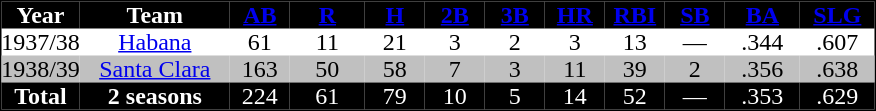<table cellspacing="0" cellpadding="0"  style="margin:auto; border:1px black solid;">
<tr style="background:black; color:white; text-align:center;">
<td width="50"><strong>Year</strong></td>
<td style="width:100px;"><strong>Team</strong></td>
<td width="40"><strong><a href='#'><span>AB</span></a></strong></td>
<td width="50"><strong><a href='#'><span>R</span></a></strong></td>
<td width="40"><strong><a href='#'><span>H</span></a></strong></td>
<td width="40"><strong><a href='#'><span>2B</span></a></strong></td>
<td width="40"><strong><a href='#'><span>3B</span></a></strong></td>
<td width="40"><strong><a href='#'><span>HR</span></a></strong></td>
<td width="40"><strong><a href='#'><span>RBI</span></a></strong></td>
<td width="40"><strong><a href='#'><span>SB</span></a></strong></td>
<td width="50"><strong><a href='#'><span>BA</span></a></strong></td>
<td width="50"><strong><a href='#'><span>SLG</span></a></strong></td>
</tr>
<tr style="text-align:center;">
<td>1937/38</td>
<td><a href='#'>Habana</a></td>
<td>61</td>
<td>11</td>
<td>21</td>
<td>3</td>
<td>2</td>
<td>3</td>
<td>13</td>
<td>—</td>
<td>.344</td>
<td>.607</td>
</tr>
<tr style="background:silver; text-align:center;">
<td>1938/39</td>
<td><a href='#'>Santa Clara</a></td>
<td>163</td>
<td>50</td>
<td>58</td>
<td>7</td>
<td>3</td>
<td>11</td>
<td>39</td>
<td>2</td>
<td>.356</td>
<td>.638</td>
</tr>
<tr style="background:black; color:white; text-align:center;">
<td><strong>Total</strong></td>
<td><strong>2 seasons</strong></td>
<td>224</td>
<td>61</td>
<td>79</td>
<td>10</td>
<td>5</td>
<td>14</td>
<td>52</td>
<td>—</td>
<td>.353</td>
<td>.629</td>
</tr>
</table>
